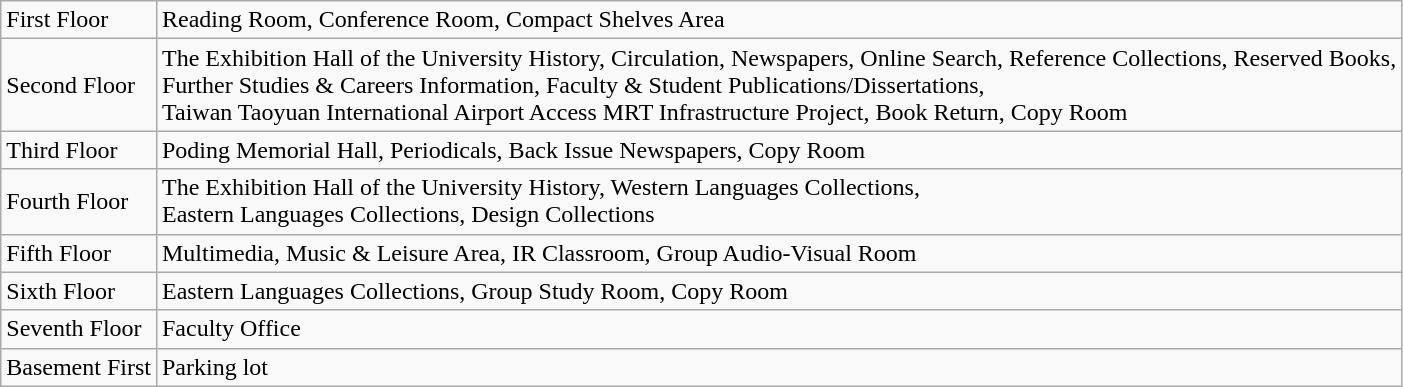<table class="wikitable">
<tr>
<td>First Floor</td>
<td>Reading Room, Conference Room, Compact Shelves Area</td>
</tr>
<tr>
<td>Second Floor</td>
<td>The Exhibition Hall of the University History, Circulation, Newspapers, Online Search, Reference Collections, Reserved Books,<br> Further Studies & Careers Information, Faculty & Student Publications/Dissertations,<br> Taiwan Taoyuan International Airport Access MRT Infrastructure Project, Book Return, Copy Room</td>
</tr>
<tr>
<td>Third Floor</td>
<td>Poding Memorial Hall, Periodicals, Back Issue Newspapers, Copy Room</td>
</tr>
<tr>
<td>Fourth Floor</td>
<td>The Exhibition Hall of the University History, Western Languages Collections,<br> Eastern Languages Collections, Design Collections</td>
</tr>
<tr>
<td>Fifth Floor</td>
<td>Multimedia, Music & Leisure Area, IR Classroom, Group Audio-Visual Room</td>
</tr>
<tr>
<td>Sixth Floor</td>
<td>Eastern Languages Collections, Group Study Room, Copy Room</td>
</tr>
<tr>
<td>Seventh Floor</td>
<td>Faculty Office</td>
</tr>
<tr>
<td>Basement First</td>
<td>Parking lot</td>
</tr>
</table>
